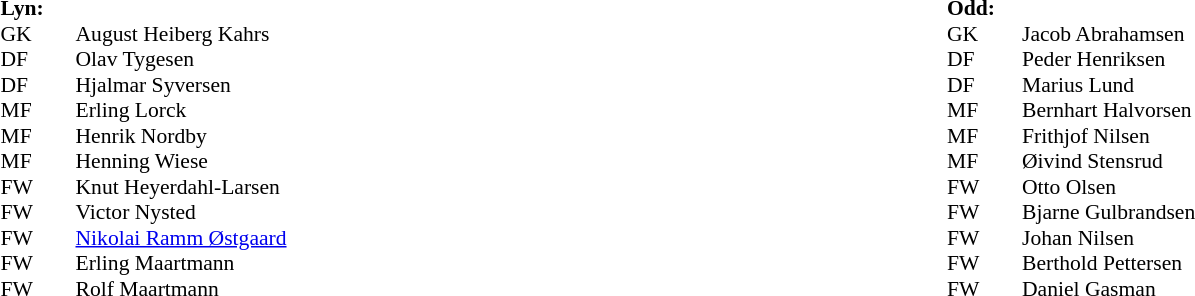<table width=100%>
<tr>
<td valign=top width=50%><br><table style=font-size:90% cellspacing=0 cellpadding=0>
<tr>
<td colspan="4"><strong>Lyn:</strong></td>
</tr>
<tr>
<th width=25></th>
<th width=25></th>
</tr>
<tr>
<td>GK</td>
<td></td>
<td>August Heiberg Kahrs</td>
</tr>
<tr>
<td>DF</td>
<td></td>
<td>Olav Tygesen</td>
</tr>
<tr>
<td>DF</td>
<td></td>
<td>Hjalmar Syversen</td>
</tr>
<tr>
<td>MF</td>
<td></td>
<td>Erling Lorck</td>
</tr>
<tr>
<td>MF</td>
<td></td>
<td>Henrik Nordby</td>
</tr>
<tr>
<td>MF</td>
<td></td>
<td>Henning Wiese</td>
</tr>
<tr>
<td>FW</td>
<td></td>
<td>Knut Heyerdahl-Larsen</td>
</tr>
<tr>
<td>FW</td>
<td></td>
<td>Victor Nysted</td>
</tr>
<tr>
<td>FW</td>
<td></td>
<td><a href='#'>Nikolai Ramm Østgaard</a></td>
</tr>
<tr>
<td>FW</td>
<td></td>
<td>Erling Maartmann</td>
</tr>
<tr>
<td>FW</td>
<td></td>
<td>Rolf Maartmann</td>
</tr>
</table>
</td>
<td valign="top" width="50%"><br><table style=font-size:90% cellspacing=0 cellpadding=0>
<tr>
<td colspan="4"><strong>Odd:</strong></td>
</tr>
<tr>
<th width=25></th>
<th width=25></th>
</tr>
<tr>
<td>GK</td>
<td></td>
<td>Jacob Abrahamsen</td>
</tr>
<tr>
<td>DF</td>
<td></td>
<td>Peder Henriksen</td>
</tr>
<tr>
<td>DF</td>
<td></td>
<td>Marius Lund</td>
</tr>
<tr>
<td>MF</td>
<td></td>
<td>Bernhart Halvorsen</td>
</tr>
<tr>
<td>MF</td>
<td></td>
<td>Frithjof Nilsen</td>
</tr>
<tr>
<td>MF</td>
<td></td>
<td>Øivind Stensrud</td>
</tr>
<tr>
<td>FW</td>
<td></td>
<td>Otto Olsen</td>
</tr>
<tr>
<td>FW</td>
<td></td>
<td>Bjarne Gulbrandsen</td>
</tr>
<tr>
<td>FW</td>
<td></td>
<td>Johan Nilsen</td>
</tr>
<tr>
<td>FW</td>
<td></td>
<td>Berthold Pettersen</td>
</tr>
<tr>
<td>FW</td>
<td></td>
<td>Daniel Gasman</td>
</tr>
</table>
</td>
</tr>
</table>
